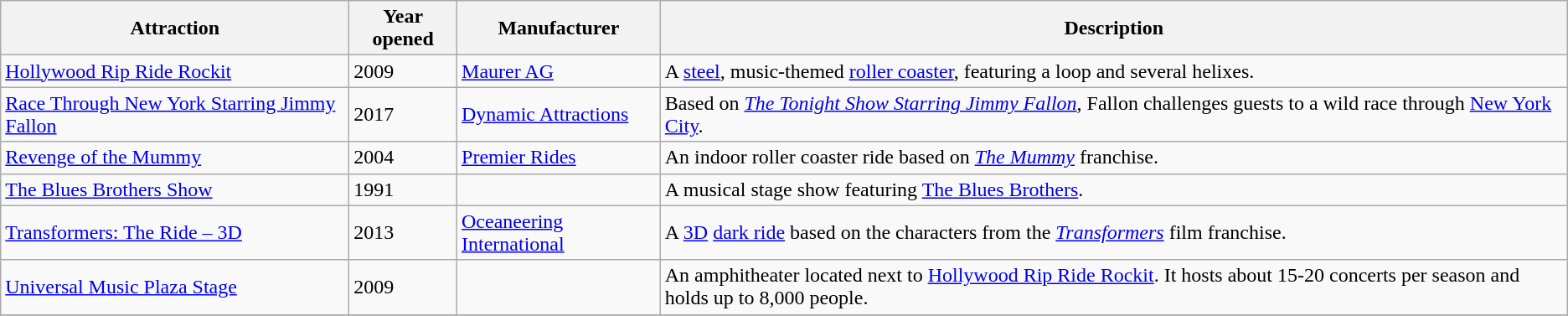<table class="wikitable sortable">
<tr>
<th>Attraction</th>
<th>Year opened</th>
<th>Manufacturer</th>
<th>Description</th>
</tr>
<tr>
<td><a href='#'>Hollywood Rip Ride Rockit</a></td>
<td>2009</td>
<td><a href='#'>Maurer AG</a></td>
<td>A <a href='#'>steel</a>, music-themed <a href='#'>roller coaster</a>, featuring a loop and several helixes.</td>
</tr>
<tr>
<td><a href='#'>Race Through New York Starring Jimmy Fallon</a></td>
<td>2017</td>
<td><a href='#'>Dynamic Attractions</a></td>
<td>Based on <em><a href='#'>The Tonight Show Starring Jimmy Fallon</a></em>, Fallon challenges guests to a wild race through <a href='#'>New York City</a>.</td>
</tr>
<tr>
<td><a href='#'>Revenge of the Mummy</a></td>
<td>2004</td>
<td><a href='#'>Premier Rides</a></td>
<td>An indoor roller coaster ride based on <em><a href='#'>The Mummy</a></em> franchise.</td>
</tr>
<tr>
<td><a href='#'>The Blues Brothers Show</a></td>
<td>1991</td>
<td></td>
<td>A musical stage show featuring <a href='#'>The Blues Brothers</a>.</td>
</tr>
<tr>
<td><a href='#'>Transformers: The Ride – 3D</a></td>
<td>2013</td>
<td><a href='#'>Oceaneering International</a></td>
<td>A <a href='#'>3D</a> <a href='#'>dark ride</a> based on the characters from the <em><a href='#'>Transformers</a></em> film franchise.</td>
</tr>
<tr>
<td><a href='#'>Universal Music Plaza Stage</a></td>
<td>2009</td>
<td></td>
<td>An amphitheater located next to <a href='#'>Hollywood Rip Ride Rockit</a>. It hosts about 15-20 concerts per season and holds up to 8,000 people.</td>
</tr>
<tr>
</tr>
</table>
